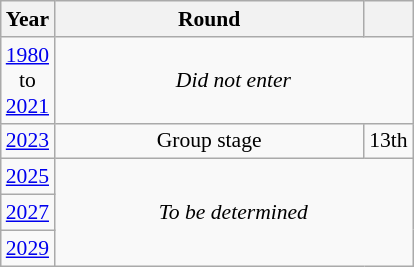<table class="wikitable" style="text-align: center; font-size:90%">
<tr>
<th>Year</th>
<th style="width:200px">Round</th>
<th></th>
</tr>
<tr>
<td><a href='#'>1980</a><br>to<br><a href='#'>2021</a></td>
<td colspan="2"><em>Did not enter</em></td>
</tr>
<tr>
<td><a href='#'>2023</a></td>
<td>Group stage</td>
<td>13th</td>
</tr>
<tr>
<td><a href='#'>2025</a></td>
<td colspan="2" rowspan="3"><em>To be determined</em></td>
</tr>
<tr>
<td><a href='#'>2027</a></td>
</tr>
<tr>
<td><a href='#'>2029</a></td>
</tr>
</table>
